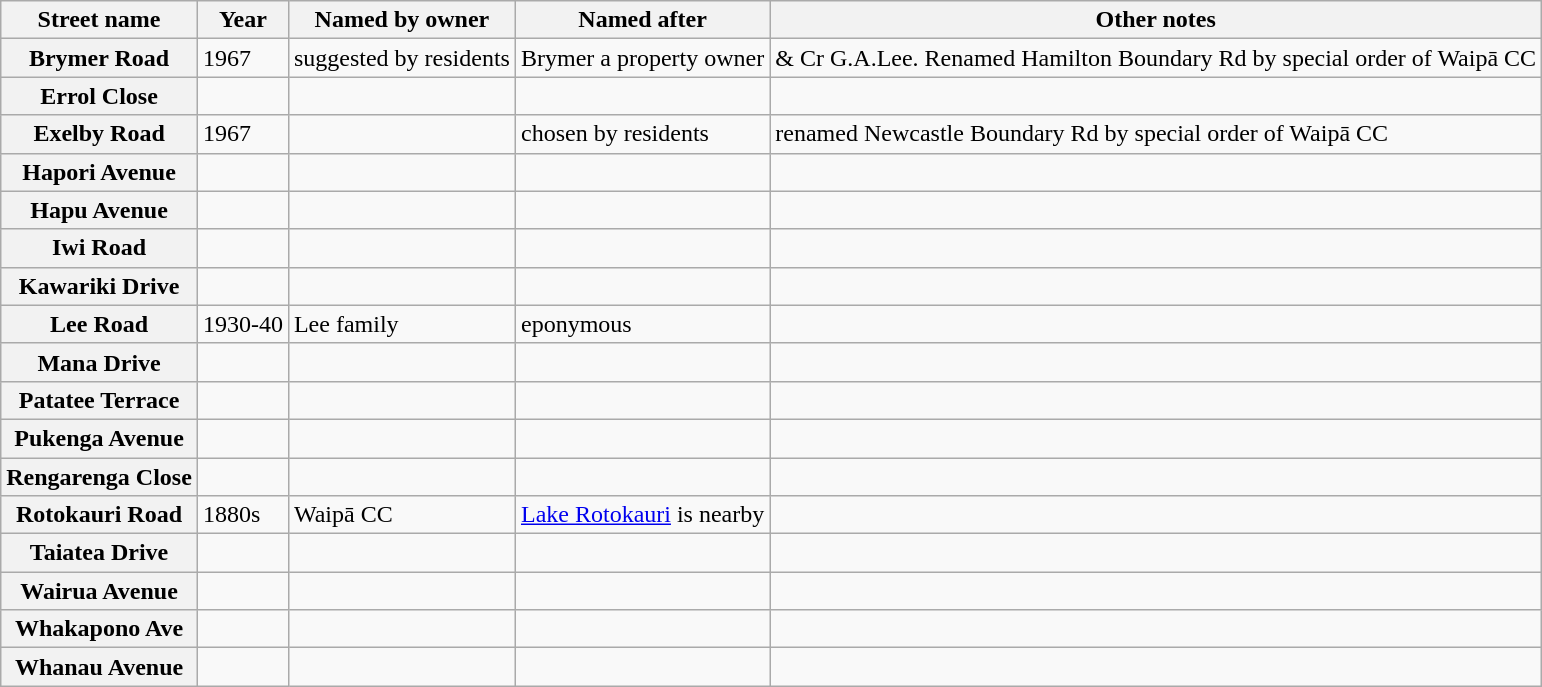<table class="wikitable sortable" border="1">
<tr>
<th>Street name</th>
<th><strong>Year</strong></th>
<th><strong>Named by owner</strong></th>
<th><strong>Named after</strong></th>
<th><strong>Other notes</strong></th>
</tr>
<tr>
<th>Brymer Road</th>
<td>1967</td>
<td>suggested by residents</td>
<td>Brymer a property owner</td>
<td>& Cr G.A.Lee. Renamed Hamilton Boundary Rd by special order of Waipā CC</td>
</tr>
<tr>
<th>Errol Close</th>
<td></td>
<td></td>
<td></td>
<td></td>
</tr>
<tr>
<th>Exelby Road</th>
<td>1967</td>
<td></td>
<td>chosen by residents</td>
<td>renamed Newcastle Boundary Rd by special order of Waipā CC</td>
</tr>
<tr>
<th>Hapori Avenue</th>
<td></td>
<td></td>
<td></td>
<td></td>
</tr>
<tr>
<th>Hapu Avenue</th>
<td></td>
<td></td>
<td></td>
<td></td>
</tr>
<tr>
<th>Iwi Road</th>
<td></td>
<td></td>
<td></td>
<td></td>
</tr>
<tr>
<th>Kawariki Drive</th>
<td></td>
<td></td>
<td></td>
<td></td>
</tr>
<tr>
<th>Lee Road</th>
<td>1930-40</td>
<td>Lee family</td>
<td>eponymous</td>
<td></td>
</tr>
<tr>
<th>Mana Drive</th>
<td></td>
<td></td>
<td></td>
<td></td>
</tr>
<tr>
<th>Patatee Terrace</th>
<td></td>
<td></td>
<td></td>
<td></td>
</tr>
<tr>
<th>Pukenga Avenue</th>
<td></td>
<td></td>
<td></td>
<td></td>
</tr>
<tr>
<th>Rengarenga Close</th>
<td></td>
<td></td>
<td></td>
<td></td>
</tr>
<tr>
<th>Rotokauri Road</th>
<td>1880s</td>
<td>Waipā CC</td>
<td><a href='#'>Lake Rotokauri</a> is nearby</td>
<td></td>
</tr>
<tr>
<th>Taiatea Drive</th>
<td></td>
<td></td>
<td></td>
<td></td>
</tr>
<tr>
<th>Wairua Avenue</th>
<td></td>
<td></td>
<td></td>
<td></td>
</tr>
<tr>
<th>Whakapono Ave</th>
<td></td>
<td></td>
<td></td>
<td></td>
</tr>
<tr>
<th>Whanau Avenue</th>
<td></td>
<td></td>
<td></td>
<td></td>
</tr>
</table>
